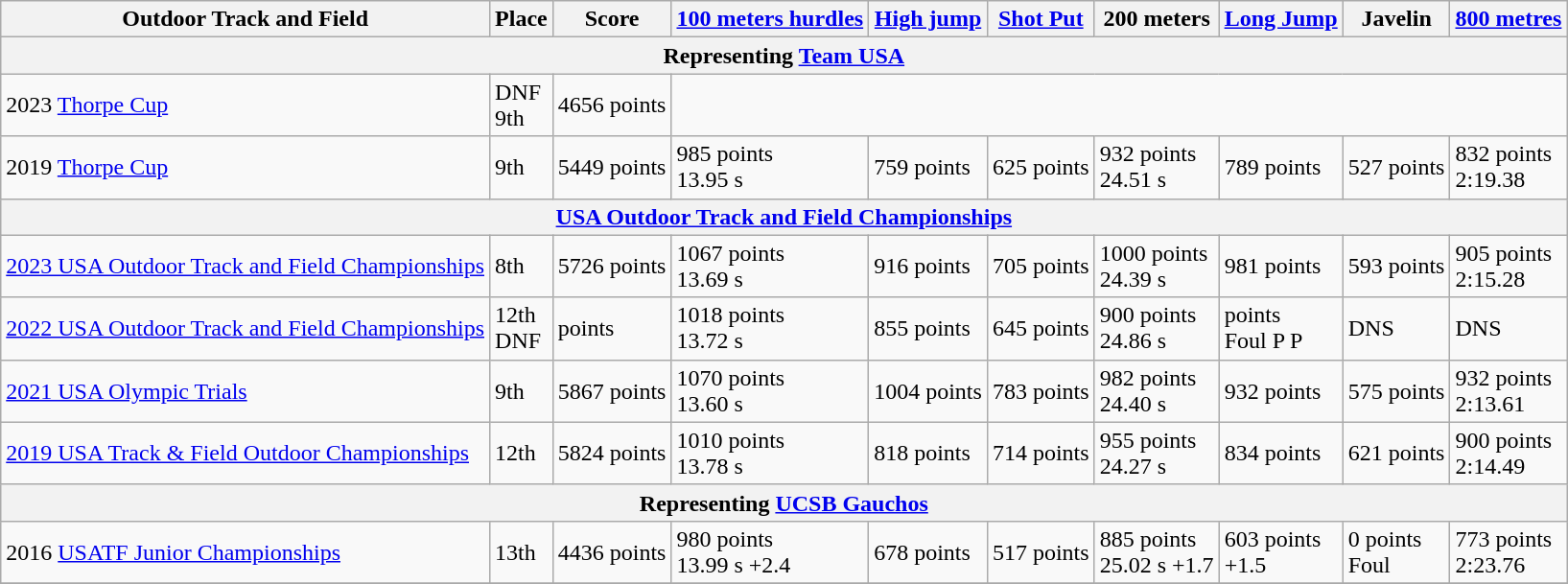<table class="wikitable">
<tr>
<th>Outdoor Track and Field</th>
<th>Place</th>
<th>Score</th>
<th><a href='#'>100 meters hurdles</a></th>
<th><a href='#'>High jump</a></th>
<th><a href='#'>Shot Put</a></th>
<th>200 meters</th>
<th><a href='#'>Long Jump</a></th>
<th>Javelin</th>
<th><a href='#'>800 metres</a></th>
</tr>
<tr>
<th colspan="10">Representing <a href='#'>Team USA</a> </th>
</tr>
<tr>
<td>2023 <a href='#'>Thorpe Cup</a></td>
<td>DNF <br>9th</td>
<td>4656 points</td>
</tr>
<tr>
<td>2019 <a href='#'>Thorpe Cup</a></td>
<td>9th</td>
<td>5449 points</td>
<td>985 points <br>13.95 s</td>
<td>759 points <br></td>
<td>625 points <br></td>
<td>932 points <br>24.51 s</td>
<td>789 points<br></td>
<td>527 points<br></td>
<td>832 points <br>2:19.38</td>
</tr>
<tr>
<th colspan="10"><a href='#'>USA Outdoor Track and Field Championships</a></th>
</tr>
<tr>
<td><a href='#'>2023 USA Outdoor Track and Field Championships</a></td>
<td>8th</td>
<td>5726 points</td>
<td>1067 points <br>13.69 s</td>
<td>916 points <br></td>
<td>705 points <br></td>
<td>1000 points <br>24.39 s</td>
<td>981 points<br></td>
<td>593 points<br></td>
<td>905 points <br>2:15.28</td>
</tr>
<tr>
<td><a href='#'>2022 USA Outdoor Track and Field Championships</a></td>
<td>12th<br>DNF</td>
<td>points</td>
<td>1018 points <br>13.72 s</td>
<td>855 points <br></td>
<td>645 points <br></td>
<td>900 points <br>24.86 s</td>
<td>points<br>Foul P P</td>
<td>DNS</td>
<td>DNS</td>
</tr>
<tr>
<td><a href='#'>2021 USA Olympic Trials</a></td>
<td>9th</td>
<td>5867 points</td>
<td>1070 points <br>13.60 s</td>
<td>1004 points <br></td>
<td>783 points <br></td>
<td>982 points <br>24.40 s</td>
<td>932 points<br></td>
<td>575 points<br></td>
<td>932 points <br>2:13.61</td>
</tr>
<tr>
<td><a href='#'>2019 USA Track & Field Outdoor Championships</a></td>
<td>12th</td>
<td>5824 points</td>
<td>1010 points <br>13.78 s</td>
<td>818 points <br></td>
<td>714 points <br></td>
<td>955 points <br>24.27 s</td>
<td>834 points<br></td>
<td>621 points<br></td>
<td>900 points <br>2:14.49</td>
</tr>
<tr>
<th colspan="10">Representing <a href='#'>UCSB Gauchos</a></th>
</tr>
<tr>
<td>2016 <a href='#'>USATF Junior Championships</a></td>
<td>13th</td>
<td>4436 points</td>
<td>980 points <br>13.99 s  +2.4</td>
<td>678 points <br></td>
<td>517 points <br></td>
<td>885 points <br>25.02 s +1.7</td>
<td>603 points<br> +1.5</td>
<td>0 points<br>Foul<br></td>
<td>773 points <br> 2:23.76</td>
</tr>
<tr>
</tr>
</table>
